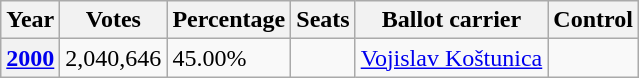<table class="wikitable">
<tr>
<th>Year</th>
<th>Votes</th>
<th>Percentage</th>
<th>Seats</th>
<th>Ballot carrier</th>
<th>Control</th>
</tr>
<tr>
<th><strong><a href='#'>2000</a></strong></th>
<td>2,040,646</td>
<td>45.00%</td>
<td></td>
<td><a href='#'>Vojislav Koštunica</a></td>
<td></td>
</tr>
</table>
